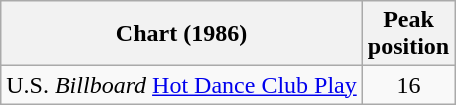<table class="wikitable sortable">
<tr>
<th>Chart (1986)</th>
<th>Peak<br>position </th>
</tr>
<tr>
<td>U.S. <em>Billboard</em> <a href='#'>Hot Dance Club Play</a></td>
<td style="text-align:center;">16</td>
</tr>
</table>
